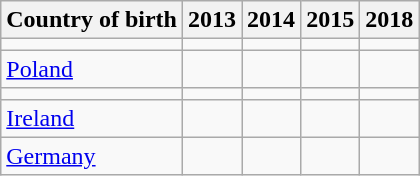<table class="wikitable sortable">
<tr>
<th style="text-align:center; ">Country of birth</th>
<th style="text-align:center; ">2013</th>
<th style="text-align:center; ">2014</th>
<th style="text-align:center; ">2015</th>
<th style="text-align:center; ">2018</th>
</tr>
<tr>
<td border = "1"></td>
<td align="right"></td>
<td align="right"></td>
<td align="right"></td>
<td align="right"></td>
</tr>
<tr>
<td border = "1"> <a href='#'>Poland</a></td>
<td align="right"></td>
<td align="right"></td>
<td align="right"></td>
<td align="right"></td>
</tr>
<tr>
<td border = "1"></td>
<td align="right"></td>
<td align="right"></td>
<td align="right"></td>
<td align="right"></td>
</tr>
<tr>
<td border = "1"> <a href='#'>Ireland</a></td>
<td align="right"></td>
<td align="right"></td>
<td align="right"></td>
<td align="right"></td>
</tr>
<tr>
<td border = "1"> <a href='#'>Germany</a></td>
<td align="right"></td>
<td align="right"></td>
<td align="right"></td>
<td align="right"></td>
</tr>
</table>
